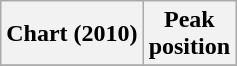<table class="wikitable plainrowheaders sortable" style="text-align:center">
<tr>
<th scope="col">Chart (2010)</th>
<th scope="col">Peak<br>position</th>
</tr>
<tr>
</tr>
</table>
